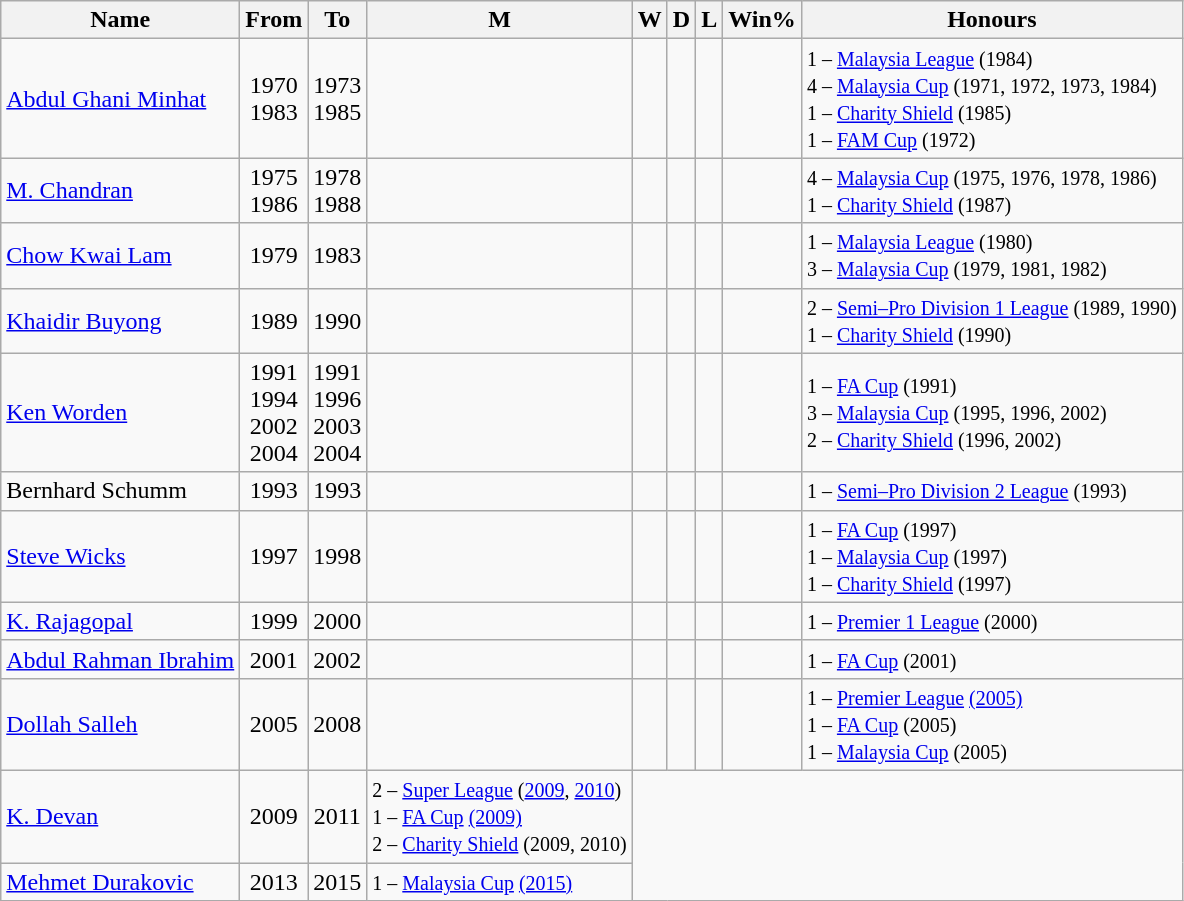<table class="wikitable plainrowheaders sortable">
<tr>
<th>Name</th>
<th>From</th>
<th>To</th>
<th>M</th>
<th>W</th>
<th>D</th>
<th>L</th>
<th>Win%</th>
<th>Honours</th>
</tr>
<tr>
<td> <a href='#'>Abdul Ghani Minhat</a></td>
<td align=center>1970 <br> 1983</td>
<td align=center>1973 <br> 1985</td>
<td></td>
<td></td>
<td></td>
<td></td>
<td></td>
<td><small>1 – <a href='#'>Malaysia League</a> (1984) <br> 4 – <a href='#'>Malaysia Cup</a> (1971, 1972, 1973, 1984) <br> 1 – <a href='#'>Charity Shield</a> (1985) <br> 1 – <a href='#'>FAM Cup</a> (1972)</small></td>
</tr>
<tr>
<td> <a href='#'>M. Chandran</a></td>
<td align=center>1975 <br> 1986</td>
<td align=center>1978 <br> 1988</td>
<td></td>
<td></td>
<td></td>
<td></td>
<td></td>
<td><small>4 – <a href='#'>Malaysia Cup</a> (1975, 1976, 1978, 1986) <br> 1 – <a href='#'>Charity Shield</a> (1987)</small></td>
</tr>
<tr>
<td> <a href='#'>Chow Kwai Lam</a></td>
<td align=center>1979</td>
<td align=center>1983</td>
<td></td>
<td></td>
<td></td>
<td></td>
<td></td>
<td><small>1 – <a href='#'>Malaysia League</a> (1980) <br> 3 – <a href='#'>Malaysia Cup</a> (1979, 1981, 1982)</small></td>
</tr>
<tr>
<td> <a href='#'>Khaidir Buyong</a></td>
<td align=center>1989</td>
<td align=center>1990</td>
<td></td>
<td></td>
<td></td>
<td></td>
<td></td>
<td><small>2 – <a href='#'>Semi–Pro Division 1 League</a> (1989, 1990) <br> 1 – <a href='#'>Charity Shield</a> (1990)</small></td>
</tr>
<tr>
<td> <a href='#'>Ken Worden</a></td>
<td align=center>1991 <br> 1994 <br> 2002 <br> 2004</td>
<td align=center>1991 <br> 1996 <br> 2003 <br> 2004</td>
<td></td>
<td></td>
<td></td>
<td></td>
<td></td>
<td><small>1 – <a href='#'>FA Cup</a> (1991) <br> 3 – <a href='#'>Malaysia Cup</a> (1995, 1996, 2002) <br> 2 – <a href='#'>Charity Shield</a> (1996, 2002)</small></td>
</tr>
<tr>
<td> Bernhard Schumm</td>
<td align=center>1993</td>
<td align=center>1993</td>
<td></td>
<td></td>
<td></td>
<td></td>
<td></td>
<td><small>1 – <a href='#'>Semi–Pro Division 2 League</a> (1993)</small></td>
</tr>
<tr>
<td> <a href='#'>Steve Wicks</a></td>
<td align=center>1997</td>
<td align=center>1998</td>
<td></td>
<td></td>
<td></td>
<td></td>
<td></td>
<td><small>1 – <a href='#'>FA Cup</a> (1997) <br> 1 – <a href='#'>Malaysia Cup</a> (1997) <br> 1 – <a href='#'>Charity Shield</a> (1997) </small></td>
</tr>
<tr>
<td> <a href='#'>K. Rajagopal</a></td>
<td align=center>1999</td>
<td align=center>2000</td>
<td></td>
<td></td>
<td></td>
<td></td>
<td></td>
<td><small>1 – <a href='#'>Premier 1 League</a> (2000)</small></td>
</tr>
<tr>
<td> <a href='#'>Abdul Rahman Ibrahim</a></td>
<td align=center>2001</td>
<td align=center>2002</td>
<td></td>
<td></td>
<td></td>
<td></td>
<td></td>
<td><small>1 – <a href='#'>FA Cup</a> (2001)</small></td>
</tr>
<tr>
<td> <a href='#'>Dollah Salleh</a></td>
<td align=center>2005</td>
<td align=center>2008</td>
<td></td>
<td></td>
<td></td>
<td></td>
<td></td>
<td><small>1 – <a href='#'>Premier League</a> <a href='#'>(2005)</a> <br> 1 – <a href='#'>FA Cup</a> (2005) <br> 1 – <a href='#'>Malaysia Cup</a> (2005)</small></td>
</tr>
<tr>
<td> <a href='#'>K. Devan</a></td>
<td align=center>2009</td>
<td align=center>2011<br></td>
<td><small>2 – <a href='#'>Super League</a> (<a href='#'>2009</a>, <a href='#'>2010</a>) <br> 1 – <a href='#'>FA Cup</a> <a href='#'>(2009)</a> <br> 2 – <a href='#'>Charity Shield</a> (2009, 2010)</small></td>
</tr>
<tr>
<td> <a href='#'>Mehmet Durakovic</a></td>
<td align=center>2013</td>
<td align=center>2015<br></td>
<td><small>1 – <a href='#'>Malaysia Cup</a> <a href='#'>(2015)</a></small></td>
</tr>
<tr>
</tr>
</table>
